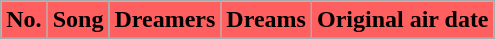<table class="wikitable plainrowheaders" margin:auto;">
<tr>
<th style="background: #FF5F5F;" "width:3em;">No.</th>
<th style="background: #FF5F5F;">Song</th>
<th style="background: #FF5F5F;">Dreamers</th>
<th style="background: #FF5F5F;">Dreams</th>
<th style="background: #FF5F5F;">Original air date</th>
</tr>
<tr>
</tr>
</table>
